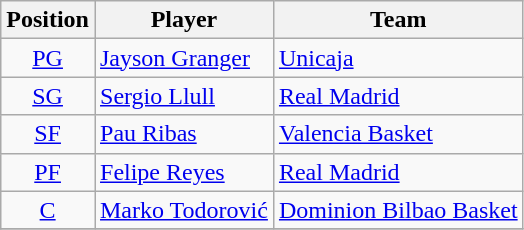<table class="wikitable sortable">
<tr>
<th align="center">Position</th>
<th align="center">Player</th>
<th align="center">Team</th>
</tr>
<tr>
<td align=center><a href='#'>PG</a></td>
<td> <a href='#'>Jayson Granger</a></td>
<td><a href='#'>Unicaja</a></td>
</tr>
<tr>
<td align=center><a href='#'>SG</a></td>
<td> <a href='#'>Sergio Llull</a></td>
<td><a href='#'>Real Madrid</a></td>
</tr>
<tr>
<td align=center><a href='#'>SF</a></td>
<td> <a href='#'>Pau Ribas</a></td>
<td><a href='#'>Valencia Basket</a></td>
</tr>
<tr>
<td align=center><a href='#'>PF</a></td>
<td> <a href='#'>Felipe Reyes</a></td>
<td><a href='#'>Real Madrid</a></td>
</tr>
<tr>
<td align=center><a href='#'>C</a></td>
<td> <a href='#'>Marko Todorović</a></td>
<td><a href='#'>Dominion Bilbao Basket</a></td>
</tr>
<tr>
</tr>
</table>
